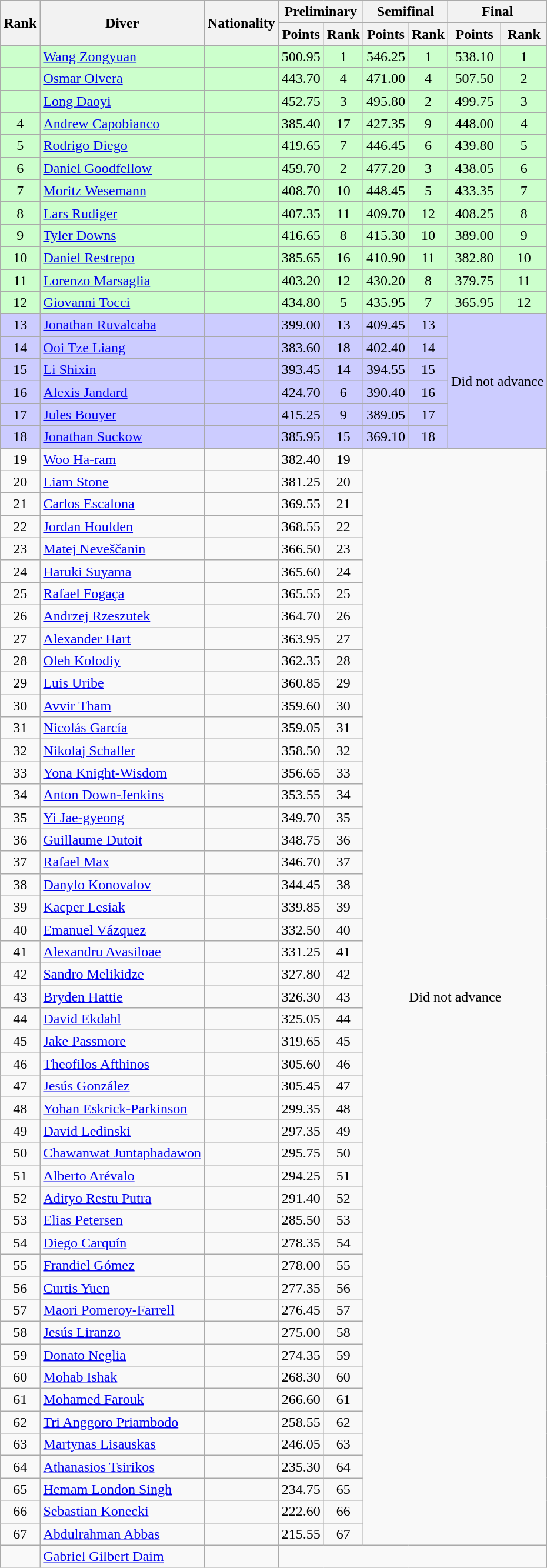<table class="wikitable sortable" style="text-align:center">
<tr>
<th rowspan=2>Rank</th>
<th rowspan=2>Diver</th>
<th rowspan=2>Nationality</th>
<th colspan=2>Preliminary</th>
<th colspan=2>Semifinal</th>
<th colspan=2>Final</th>
</tr>
<tr>
<th>Points</th>
<th>Rank</th>
<th>Points</th>
<th>Rank</th>
<th>Points</th>
<th>Rank</th>
</tr>
<tr bgcolor=ccffcc>
<td></td>
<td align=left><a href='#'>Wang Zongyuan</a></td>
<td align=left></td>
<td>500.95</td>
<td>1</td>
<td>546.25</td>
<td>1</td>
<td>538.10</td>
<td>1</td>
</tr>
<tr bgcolor=ccffcc>
<td></td>
<td align=left><a href='#'>Osmar Olvera</a></td>
<td align=left></td>
<td>443.70</td>
<td>4</td>
<td>471.00</td>
<td>4</td>
<td>507.50</td>
<td>2</td>
</tr>
<tr bgcolor=ccffcc>
<td></td>
<td align=left><a href='#'>Long Daoyi</a></td>
<td align=left></td>
<td>452.75</td>
<td>3</td>
<td>495.80</td>
<td>2</td>
<td>499.75</td>
<td>3</td>
</tr>
<tr bgcolor=ccffcc>
<td>4</td>
<td align=left><a href='#'>Andrew Capobianco</a></td>
<td align=left></td>
<td>385.40</td>
<td>17</td>
<td>427.35</td>
<td>9</td>
<td>448.00</td>
<td>4</td>
</tr>
<tr bgcolor=ccffcc>
<td>5</td>
<td align=left><a href='#'>Rodrigo Diego</a></td>
<td align=left></td>
<td>419.65</td>
<td>7</td>
<td>446.45</td>
<td>6</td>
<td>439.80</td>
<td>5</td>
</tr>
<tr bgcolor=ccffcc>
<td>6</td>
<td align=left><a href='#'>Daniel Goodfellow</a></td>
<td align=left></td>
<td>459.70</td>
<td>2</td>
<td>477.20</td>
<td>3</td>
<td>438.05</td>
<td>6</td>
</tr>
<tr bgcolor=ccffcc>
<td>7</td>
<td align=left><a href='#'>Moritz Wesemann</a></td>
<td align=left></td>
<td>408.70</td>
<td>10</td>
<td>448.45</td>
<td>5</td>
<td>433.35</td>
<td>7</td>
</tr>
<tr bgcolor=ccffcc>
<td>8</td>
<td align=left><a href='#'>Lars Rudiger</a></td>
<td align=left></td>
<td>407.35</td>
<td>11</td>
<td>409.70</td>
<td>12</td>
<td>408.25</td>
<td>8</td>
</tr>
<tr bgcolor=ccffcc>
<td>9</td>
<td align=left><a href='#'>Tyler Downs</a></td>
<td align=left></td>
<td>416.65</td>
<td>8</td>
<td>415.30</td>
<td>10</td>
<td>389.00</td>
<td>9</td>
</tr>
<tr bgcolor=ccffcc>
<td>10</td>
<td align=left><a href='#'>Daniel Restrepo</a></td>
<td align=left></td>
<td>385.65</td>
<td>16</td>
<td>410.90</td>
<td>11</td>
<td>382.80</td>
<td>10</td>
</tr>
<tr bgcolor=ccffcc>
<td>11</td>
<td align=left><a href='#'>Lorenzo Marsaglia</a></td>
<td align=left></td>
<td>403.20</td>
<td>12</td>
<td>430.20</td>
<td>8</td>
<td>379.75</td>
<td>11</td>
</tr>
<tr bgcolor=ccffcc>
<td>12</td>
<td align=left><a href='#'>Giovanni Tocci</a></td>
<td align=left></td>
<td>434.80</td>
<td>5</td>
<td>435.95</td>
<td>7</td>
<td>365.95</td>
<td>12</td>
</tr>
<tr bgcolor=ccccff>
<td>13</td>
<td align=left><a href='#'>Jonathan Ruvalcaba</a></td>
<td align=left></td>
<td>399.00</td>
<td>13</td>
<td>409.45</td>
<td>13</td>
<td colspan=2 rowspan=6>Did not advance</td>
</tr>
<tr bgcolor=ccccff>
<td>14</td>
<td align=left><a href='#'>Ooi Tze Liang</a></td>
<td align=left></td>
<td>383.60</td>
<td>18</td>
<td>402.40</td>
<td>14</td>
</tr>
<tr bgcolor=ccccff>
<td>15</td>
<td align=left><a href='#'>Li Shixin</a></td>
<td align=left></td>
<td>393.45</td>
<td>14</td>
<td>394.55</td>
<td>15</td>
</tr>
<tr bgcolor=ccccff>
<td>16</td>
<td align=left><a href='#'>Alexis Jandard</a></td>
<td align=left></td>
<td>424.70</td>
<td>6</td>
<td>390.40</td>
<td>16</td>
</tr>
<tr bgcolor=ccccff>
<td>17</td>
<td align=left><a href='#'>Jules Bouyer</a></td>
<td align=left></td>
<td>415.25</td>
<td>9</td>
<td>389.05</td>
<td>17</td>
</tr>
<tr bgcolor=ccccff>
<td>18</td>
<td align=left><a href='#'>Jonathan Suckow</a></td>
<td align=left></td>
<td>385.95</td>
<td>15</td>
<td>369.10</td>
<td>18</td>
</tr>
<tr>
<td>19</td>
<td align=left><a href='#'>Woo Ha-ram</a></td>
<td align=left></td>
<td>382.40</td>
<td>19</td>
<td colspan=4 rowspan=49>Did not advance</td>
</tr>
<tr>
<td>20</td>
<td align=left><a href='#'>Liam Stone</a></td>
<td align=left></td>
<td>381.25</td>
<td>20</td>
</tr>
<tr>
<td>21</td>
<td align=left><a href='#'>Carlos Escalona</a></td>
<td align=left></td>
<td>369.55</td>
<td>21</td>
</tr>
<tr>
<td>22</td>
<td align=left><a href='#'>Jordan Houlden</a></td>
<td align=left></td>
<td>368.55</td>
<td>22</td>
</tr>
<tr>
<td>23</td>
<td align=left><a href='#'>Matej Neveščanin</a></td>
<td align=left></td>
<td>366.50</td>
<td>23</td>
</tr>
<tr>
<td>24</td>
<td align=left><a href='#'>Haruki Suyama</a></td>
<td align=left></td>
<td>365.60</td>
<td>24</td>
</tr>
<tr>
<td>25</td>
<td align=left><a href='#'>Rafael Fogaça</a></td>
<td align=left></td>
<td>365.55</td>
<td>25</td>
</tr>
<tr>
<td>26</td>
<td align=left><a href='#'>Andrzej Rzeszutek</a></td>
<td align=left></td>
<td>364.70</td>
<td>26</td>
</tr>
<tr>
<td>27</td>
<td align=left><a href='#'>Alexander Hart</a></td>
<td align=left></td>
<td>363.95</td>
<td>27</td>
</tr>
<tr>
<td>28</td>
<td align=left><a href='#'>Oleh Kolodiy</a></td>
<td align=left></td>
<td>362.35</td>
<td>28</td>
</tr>
<tr>
<td>29</td>
<td align=left><a href='#'>Luis Uribe</a></td>
<td align=left></td>
<td>360.85</td>
<td>29</td>
</tr>
<tr>
<td>30</td>
<td align=left><a href='#'>Avvir Tham</a></td>
<td align=left></td>
<td>359.60</td>
<td>30</td>
</tr>
<tr>
<td>31</td>
<td align=left><a href='#'>Nicolás García</a></td>
<td align=left></td>
<td>359.05</td>
<td>31</td>
</tr>
<tr>
<td>32</td>
<td align=left><a href='#'>Nikolaj Schaller</a></td>
<td align=left></td>
<td>358.50</td>
<td>32</td>
</tr>
<tr>
<td>33</td>
<td align=left><a href='#'>Yona Knight-Wisdom</a></td>
<td align=left></td>
<td>356.65</td>
<td>33</td>
</tr>
<tr>
<td>34</td>
<td align=left><a href='#'>Anton Down-Jenkins</a></td>
<td align=left></td>
<td>353.55</td>
<td>34</td>
</tr>
<tr>
<td>35</td>
<td align=left><a href='#'>Yi Jae-gyeong</a></td>
<td align=left></td>
<td>349.70</td>
<td>35</td>
</tr>
<tr>
<td>36</td>
<td align=left><a href='#'>Guillaume Dutoit</a></td>
<td align=left></td>
<td>348.75</td>
<td>36</td>
</tr>
<tr>
<td>37</td>
<td align=left><a href='#'>Rafael Max</a></td>
<td align=left></td>
<td>346.70</td>
<td>37</td>
</tr>
<tr>
<td>38</td>
<td align=left><a href='#'>Danylo Konovalov</a></td>
<td align=left></td>
<td>344.45</td>
<td>38</td>
</tr>
<tr>
<td>39</td>
<td align=left><a href='#'>Kacper Lesiak</a></td>
<td align=left></td>
<td>339.85</td>
<td>39</td>
</tr>
<tr>
<td>40</td>
<td align=left><a href='#'>Emanuel Vázquez</a></td>
<td align=left></td>
<td>332.50</td>
<td>40</td>
</tr>
<tr>
<td>41</td>
<td align=left><a href='#'>Alexandru Avasiloae</a></td>
<td align=left></td>
<td>331.25</td>
<td>41</td>
</tr>
<tr>
<td>42</td>
<td align=left><a href='#'>Sandro Melikidze</a></td>
<td align=left></td>
<td>327.80</td>
<td>42</td>
</tr>
<tr>
<td>43</td>
<td align=left><a href='#'>Bryden Hattie</a></td>
<td align=left></td>
<td>326.30</td>
<td>43</td>
</tr>
<tr>
<td>44</td>
<td align=left><a href='#'>David Ekdahl</a></td>
<td align=left></td>
<td>325.05</td>
<td>44</td>
</tr>
<tr>
<td>45</td>
<td align=left><a href='#'>Jake Passmore</a></td>
<td align=left></td>
<td>319.65</td>
<td>45</td>
</tr>
<tr>
<td>46</td>
<td align=left><a href='#'>Theofilos Afthinos</a></td>
<td align=left></td>
<td>305.60</td>
<td>46</td>
</tr>
<tr>
<td>47</td>
<td align=left><a href='#'>Jesús González</a></td>
<td align=left></td>
<td>305.45</td>
<td>47</td>
</tr>
<tr>
<td>48</td>
<td align=left><a href='#'>Yohan Eskrick-Parkinson</a></td>
<td align=left></td>
<td>299.35</td>
<td>48</td>
</tr>
<tr>
<td>49</td>
<td align=left><a href='#'>David Ledinski</a></td>
<td align=left></td>
<td>297.35</td>
<td>49</td>
</tr>
<tr>
<td>50</td>
<td align=left><a href='#'>Chawanwat Juntaphadawon</a></td>
<td align=left></td>
<td>295.75</td>
<td>50</td>
</tr>
<tr>
<td>51</td>
<td align=left><a href='#'>Alberto Arévalo</a></td>
<td align=left></td>
<td>294.25</td>
<td>51</td>
</tr>
<tr>
<td>52</td>
<td align=left><a href='#'>Adityo Restu Putra</a></td>
<td align=left></td>
<td>291.40</td>
<td>52</td>
</tr>
<tr>
<td>53</td>
<td align=left><a href='#'>Elias Petersen</a></td>
<td align=left></td>
<td>285.50</td>
<td>53</td>
</tr>
<tr>
<td>54</td>
<td align=left><a href='#'>Diego Carquín</a></td>
<td align=left></td>
<td>278.35</td>
<td>54</td>
</tr>
<tr>
<td>55</td>
<td align=left><a href='#'>Frandiel Gómez</a></td>
<td align=left></td>
<td>278.00</td>
<td>55</td>
</tr>
<tr>
<td>56</td>
<td align=left><a href='#'>Curtis Yuen</a></td>
<td align=left></td>
<td>277.35</td>
<td>56</td>
</tr>
<tr>
<td>57</td>
<td align=left><a href='#'>Maori Pomeroy-Farrell</a></td>
<td align=left></td>
<td>276.45</td>
<td>57</td>
</tr>
<tr>
<td>58</td>
<td align=left><a href='#'>Jesús Liranzo</a></td>
<td align=left></td>
<td>275.00</td>
<td>58</td>
</tr>
<tr>
<td>59</td>
<td align=left><a href='#'>Donato Neglia</a></td>
<td align=left></td>
<td>274.35</td>
<td>59</td>
</tr>
<tr>
<td>60</td>
<td align=left><a href='#'>Mohab Ishak</a></td>
<td align=left></td>
<td>268.30</td>
<td>60</td>
</tr>
<tr>
<td>61</td>
<td align=left><a href='#'>Mohamed Farouk</a></td>
<td align=left></td>
<td>266.60</td>
<td>61</td>
</tr>
<tr>
<td>62</td>
<td align=left><a href='#'>Tri Anggoro Priambodo</a></td>
<td align=left></td>
<td>258.55</td>
<td>62</td>
</tr>
<tr>
<td>63</td>
<td align=left><a href='#'>Martynas Lisauskas</a></td>
<td align=left></td>
<td>246.05</td>
<td>63</td>
</tr>
<tr>
<td>64</td>
<td align=left><a href='#'>Athanasios Tsirikos</a></td>
<td align=left></td>
<td>235.30</td>
<td>64</td>
</tr>
<tr>
<td>65</td>
<td align=left><a href='#'>Hemam London Singh</a></td>
<td align=left></td>
<td>234.75</td>
<td>65</td>
</tr>
<tr>
<td>66</td>
<td align=left><a href='#'>Sebastian Konecki</a></td>
<td align=left></td>
<td>222.60</td>
<td>66</td>
</tr>
<tr>
<td>67</td>
<td align=left><a href='#'>Abdulrahman Abbas</a></td>
<td align=left></td>
<td>215.55</td>
<td>67</td>
</tr>
<tr>
<td></td>
<td align=left><a href='#'>Gabriel Gilbert Daim </a></td>
<td align=left></td>
<td colspan=6></td>
</tr>
</table>
